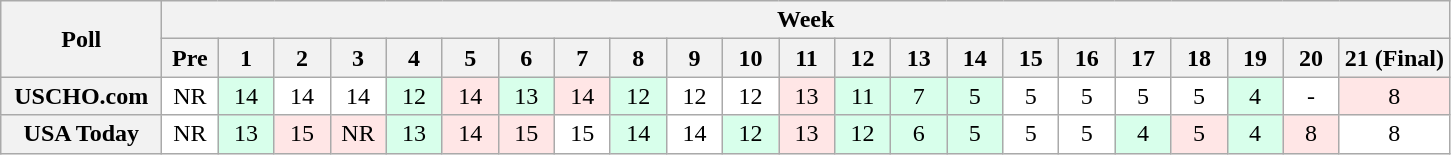<table class="wikitable" style="white-space:nowrap;">
<tr>
<th scope="col" width="100" rowspan="2">Poll</th>
<th colspan="25">Week</th>
</tr>
<tr>
<th scope="col" width="30">Pre</th>
<th scope="col" width="30">1</th>
<th scope="col" width="30">2</th>
<th scope="col" width="30">3</th>
<th scope="col" width="30">4</th>
<th scope="col" width="30">5</th>
<th scope="col" width="30">6</th>
<th scope="col" width="30">7</th>
<th scope="col" width="30">8</th>
<th scope="col" width="30">9</th>
<th scope="col" width="30">10</th>
<th scope="col" width="30">11</th>
<th scope="col" width="30">12</th>
<th scope="col" width="30">13</th>
<th scope="col" width="30">14</th>
<th scope="col" width="30">15</th>
<th scope="col" width="30">16</th>
<th scope="col" width="30">17</th>
<th scope="col" width="30">18</th>
<th scope="col" width="30">19</th>
<th scope="col" width="30">20</th>
<th scope="col" width="30">21 (Final)</th>
</tr>
<tr style="text-align:center;">
<th>USCHO.com</th>
<td bgcolor=FFFFFF>NR</td>
<td bgcolor=D8FFEB>14</td>
<td bgcolor=FFFFFF>14</td>
<td bgcolor=FFFFFF>14</td>
<td bgcolor=D8FFEB>12</td>
<td bgcolor=FFE6E6>14</td>
<td bgcolor=D8FFEB>13</td>
<td bgcolor=FFE6E6>14</td>
<td bgcolor=D8FFEB>12</td>
<td bgcolor=FFFFFF>12</td>
<td bgcolor=FFFFFF>12</td>
<td bgcolor=FFE6E6>13</td>
<td bgcolor=D8FFEB>11</td>
<td bgcolor=D8FFEB>7</td>
<td bgcolor=D8FFEB>5</td>
<td bgcolor=FFFFFF>5</td>
<td bgcolor=FFFFFF>5</td>
<td bgcolor=FFFFFF>5</td>
<td bgcolor=FFFFFF>5</td>
<td bgcolor=D8FFEB>4</td>
<td bgcolor=FFFFFF>-</td>
<td bgcolor=FFE6E6>8</td>
</tr>
<tr style="text-align:center;">
<th>USA Today</th>
<td bgcolor=FFFFFF>NR</td>
<td bgcolor=D8FFEB>13</td>
<td bgcolor=FFE6E6>15</td>
<td bgcolor=FFE6E6>NR</td>
<td bgcolor=D8FFEB>13</td>
<td bgcolor=FFE6E6>14</td>
<td bgcolor=FFE6E6>15</td>
<td bgcolor=FFFFFF>15</td>
<td bgcolor=D8FFEB>14</td>
<td bgcolor=FFFFFF>14</td>
<td bgcolor=D8FFEB>12</td>
<td bgcolor=FFE6E6>13</td>
<td bgcolor=D8FFEB>12</td>
<td bgcolor=D8FFEB>6</td>
<td bgcolor=D8FFEB>5</td>
<td bgcolor=FFFFFF>5</td>
<td bgcolor=FFFFFF>5</td>
<td bgcolor=D8FFEB>4</td>
<td bgcolor=FFE6E6>5</td>
<td bgcolor=D8FFEB>4</td>
<td bgcolor=FFE6E6>8</td>
<td bgcolor=FFFFFF>8</td>
</tr>
</table>
